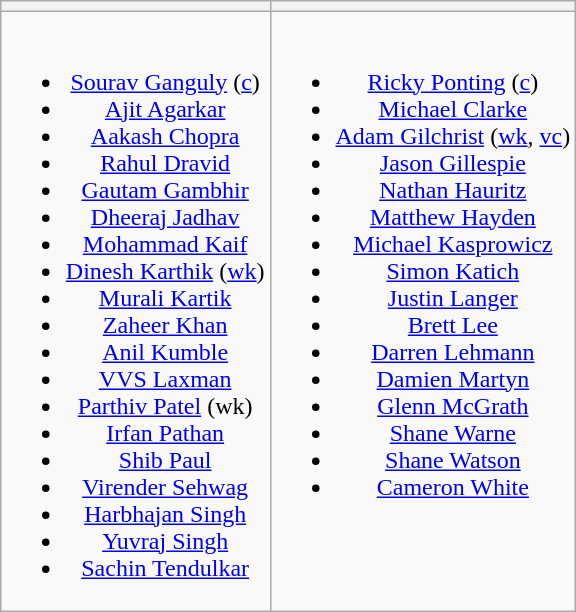<table class="wikitable" style="text-align:center; margin:auto">
<tr>
<th></th>
<th></th>
</tr>
<tr style="vertical-align:top">
<td><br><ul><li><a href='#'>Sourav Ganguly</a> (<a href='#'>c</a>)</li><li><a href='#'>Ajit Agarkar</a></li><li><a href='#'>Aakash Chopra</a></li><li><a href='#'>Rahul Dravid</a></li><li><a href='#'>Gautam Gambhir</a></li><li><a href='#'>Dheeraj Jadhav</a></li><li><a href='#'>Mohammad Kaif</a></li><li><a href='#'>Dinesh Karthik</a> (<a href='#'>wk</a>)</li><li><a href='#'>Murali Kartik</a></li><li><a href='#'>Zaheer Khan</a></li><li><a href='#'>Anil Kumble</a></li><li><a href='#'>VVS Laxman</a></li><li><a href='#'>Parthiv Patel</a> (wk)</li><li><a href='#'>Irfan Pathan</a></li><li><a href='#'>Shib Paul</a></li><li><a href='#'>Virender Sehwag</a></li><li><a href='#'>Harbhajan Singh</a></li><li><a href='#'>Yuvraj Singh</a></li><li><a href='#'>Sachin Tendulkar</a></li></ul></td>
<td><br><ul><li><a href='#'>Ricky Ponting</a> (<a href='#'>c</a>)</li><li><a href='#'>Michael Clarke</a></li><li><a href='#'>Adam Gilchrist</a> (<a href='#'>wk</a>, <a href='#'>vc</a>)</li><li><a href='#'>Jason Gillespie</a></li><li><a href='#'>Nathan Hauritz</a></li><li><a href='#'>Matthew Hayden</a></li><li><a href='#'>Michael Kasprowicz</a></li><li><a href='#'>Simon Katich</a></li><li><a href='#'>Justin Langer</a></li><li><a href='#'>Brett Lee</a></li><li><a href='#'>Darren Lehmann</a></li><li><a href='#'>Damien Martyn</a></li><li><a href='#'>Glenn McGrath</a></li><li><a href='#'>Shane Warne</a></li><li><a href='#'>Shane Watson</a></li><li><a href='#'>Cameron White</a></li></ul></td>
</tr>
</table>
